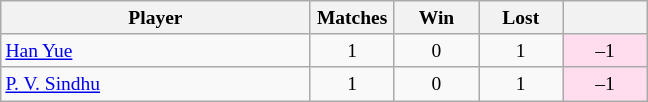<table class=wikitable style="text-align:center; font-size:small">
<tr>
<th width="200">Player</th>
<th width="50">Matches</th>
<th width="50">Win</th>
<th width="50">Lost</th>
<th width="50"></th>
</tr>
<tr>
<td align="left"> <a href='#'>Han Yue</a></td>
<td>1</td>
<td>0</td>
<td>1</td>
<td bgcolor="#ffddee">–1</td>
</tr>
<tr>
<td align="left"> <a href='#'>P. V. Sindhu</a></td>
<td>1</td>
<td>0</td>
<td>1</td>
<td bgcolor="#ffddee">–1</td>
</tr>
</table>
